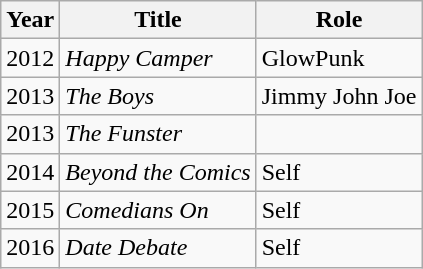<table class="wikitable">
<tr>
<th>Year</th>
<th>Title</th>
<th>Role</th>
</tr>
<tr>
<td>2012</td>
<td><em>Happy Camper</em></td>
<td>GlowPunk</td>
</tr>
<tr>
<td>2013</td>
<td><em>The Boys</em></td>
<td>Jimmy John Joe</td>
</tr>
<tr>
<td>2013</td>
<td><em>The Funster</em></td>
<td></td>
</tr>
<tr>
<td>2014</td>
<td><em>Beyond the Comics</em></td>
<td>Self</td>
</tr>
<tr>
<td>2015</td>
<td><em>Comedians On</em></td>
<td>Self</td>
</tr>
<tr>
<td>2016</td>
<td><em>Date Debate</em></td>
<td>Self</td>
</tr>
</table>
